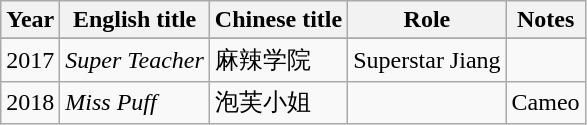<table class="wikitable sortable">
<tr>
<th>Year</th>
<th>English title</th>
<th>Chinese title</th>
<th>Role</th>
<th class="unsortable">Notes</th>
</tr>
<tr>
</tr>
<tr>
<td>2017</td>
<td><em>Super Teacher</em></td>
<td>麻辣学院</td>
<td>Superstar Jiang</td>
<td></td>
</tr>
<tr>
<td>2018</td>
<td><em>Miss Puff</em></td>
<td>泡芙小姐</td>
<td></td>
<td>Cameo</td>
</tr>
</table>
